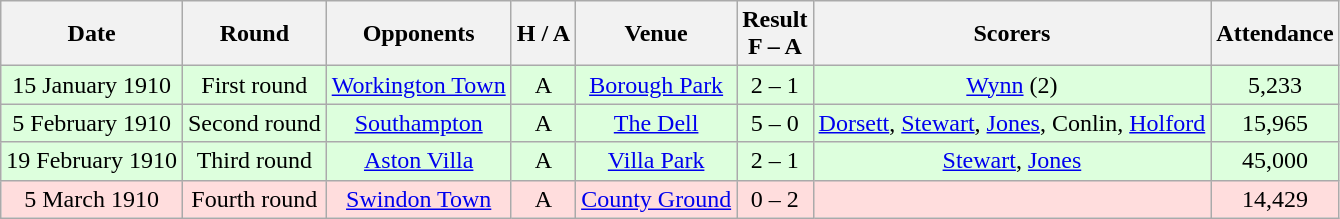<table class="wikitable" style="text-align:center">
<tr>
<th>Date</th>
<th>Round</th>
<th>Opponents</th>
<th>H / A</th>
<th>Venue</th>
<th>Result<br>F – A</th>
<th>Scorers</th>
<th>Attendance</th>
</tr>
<tr bgcolor="#ddffdd">
<td>15 January 1910</td>
<td>First round</td>
<td><a href='#'>Workington Town</a></td>
<td>A</td>
<td><a href='#'>Borough Park</a></td>
<td>2 – 1</td>
<td><a href='#'>Wynn</a> (2)</td>
<td>5,233</td>
</tr>
<tr bgcolor="#ddffdd">
<td>5 February 1910</td>
<td>Second round</td>
<td><a href='#'>Southampton</a></td>
<td>A</td>
<td><a href='#'>The Dell</a></td>
<td>5 – 0</td>
<td><a href='#'>Dorsett</a>, <a href='#'>Stewart</a>, <a href='#'>Jones</a>, Conlin, <a href='#'>Holford</a></td>
<td>15,965</td>
</tr>
<tr bgcolor="#ddffdd">
<td>19 February 1910</td>
<td>Third round</td>
<td><a href='#'>Aston Villa</a></td>
<td>A</td>
<td><a href='#'>Villa Park</a></td>
<td>2 – 1</td>
<td><a href='#'>Stewart</a>, <a href='#'>Jones</a></td>
<td>45,000</td>
</tr>
<tr bgcolor="#ffdddd">
<td>5 March 1910</td>
<td>Fourth round</td>
<td><a href='#'>Swindon Town</a></td>
<td>A</td>
<td><a href='#'>County Ground</a></td>
<td>0 – 2</td>
<td></td>
<td>14,429</td>
</tr>
</table>
